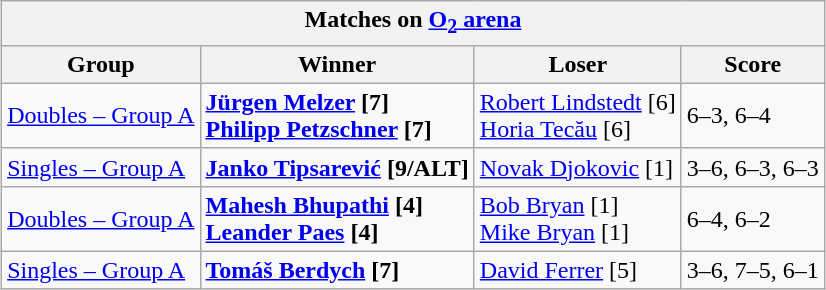<table class="wikitable collapsible uncollapsed" border=1 style="margin:1em auto;">
<tr>
<th colspan=4><strong>Matches on <a href='#'>O<sub>2</sub> arena</a></strong></th>
</tr>
<tr>
<th>Group</th>
<th>Winner</th>
<th>Loser</th>
<th>Score</th>
</tr>
<tr>
<td><a href='#'>Doubles – Group A</a></td>
<td><strong> <a href='#'>Jürgen Melzer</a> [7] <br>  <a href='#'>Philipp Petzschner</a> [7]</strong></td>
<td> <a href='#'>Robert Lindstedt</a> [6] <br>  <a href='#'>Horia Tecău</a> [6]</td>
<td>6–3, 6–4</td>
</tr>
<tr>
<td><a href='#'>Singles – Group A</a></td>
<td><strong> <a href='#'>Janko Tipsarević</a> [9/ALT]</strong></td>
<td> <a href='#'>Novak Djokovic</a> [1]</td>
<td>3–6, 6–3, 6–3</td>
</tr>
<tr>
<td><a href='#'>Doubles – Group A</a></td>
<td><strong> <a href='#'>Mahesh Bhupathi</a> [4] <br>  <a href='#'>Leander Paes</a> [4]</strong></td>
<td> <a href='#'>Bob Bryan</a> [1] <br>  <a href='#'>Mike Bryan</a> [1]</td>
<td>6–4, 6–2</td>
</tr>
<tr>
<td><a href='#'>Singles – Group A</a></td>
<td><strong> <a href='#'>Tomáš Berdych</a> [7]</strong></td>
<td> <a href='#'>David Ferrer</a> [5]</td>
<td>3–6, 7–5, 6–1</td>
</tr>
</table>
